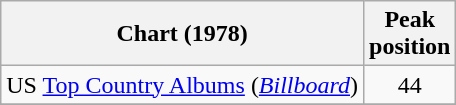<table class="wikitable sortable">
<tr>
<th align="left">Chart (1978)</th>
<th align="center">Peak<br>position</th>
</tr>
<tr>
<td align="left">US <a href='#'>Top Country Albums</a> (<em><a href='#'>Billboard</a></em>)</td>
<td align="center">44</td>
</tr>
<tr>
</tr>
</table>
